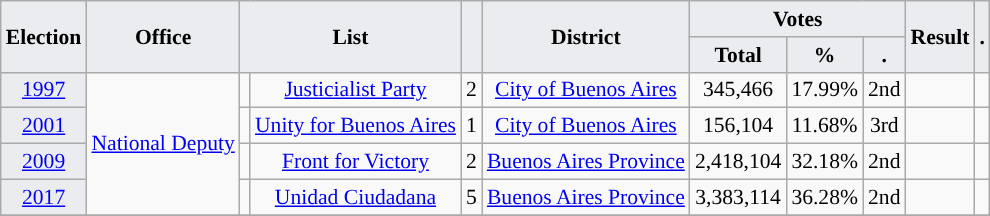<table class="wikitable" style="font-size:90%; text-align:center;">
<tr>
<th style="background-color:#EAECF0;" rowspan=2>Election</th>
<th style="background-color:#EAECF0;" rowspan=2>Office</th>
<th style="background-color:#EAECF0;" colspan=2 rowspan=2>List</th>
<th style="background-color:#EAECF0;" rowspan=2></th>
<th style="background-color:#EAECF0;" rowspan=2>District</th>
<th style="background-color:#EAECF0;" colspan=3>Votes</th>
<th style="background-color:#EAECF0;" rowspan=2>Result</th>
<th style="background-color:#EAECF0;" rowspan=2>.</th>
</tr>
<tr>
<th style="background-color:#EAECF0;">Total</th>
<th style="background-color:#EAECF0;">%</th>
<th style="background-color:#EAECF0;">.</th>
</tr>
<tr>
<td style="background-color:#EAECF0;"><a href='#'>1997</a></td>
<td rowspan="4"><a href='#'>National Deputy</a></td>
<td style="background-color:"></td>
<td><a href='#'>Justicialist Party</a></td>
<td>2</td>
<td><a href='#'>City of Buenos Aires</a></td>
<td>345,466</td>
<td>17.99%</td>
<td>2nd</td>
<td></td>
<td></td>
</tr>
<tr>
<td style="background-color:#EAECF0;"><a href='#'>2001</a></td>
<td style="background-color:"></td>
<td><a href='#'>Unity for Buenos Aires</a></td>
<td>1</td>
<td><a href='#'>City of Buenos Aires</a></td>
<td>156,104</td>
<td>11.68%</td>
<td>3rd</td>
<td></td>
<td></td>
</tr>
<tr>
<td style="background-color:#EAECF0;"><a href='#'>2009</a></td>
<td style="background-color:"></td>
<td><a href='#'>Front for Victory</a></td>
<td>2</td>
<td><a href='#'>Buenos Aires Province</a></td>
<td>2,418,104</td>
<td>32.18%</td>
<td>2nd</td>
<td></td>
<td></td>
</tr>
<tr>
<td style="background-color:#EAECF0;"><a href='#'>2017</a></td>
<td style="background-color:"></td>
<td><a href='#'>Unidad Ciudadana</a></td>
<td>5</td>
<td><a href='#'>Buenos Aires Province</a></td>
<td>3,383,114</td>
<td>36.28%</td>
<td>2nd</td>
<td></td>
<td></td>
</tr>
<tr>
</tr>
</table>
